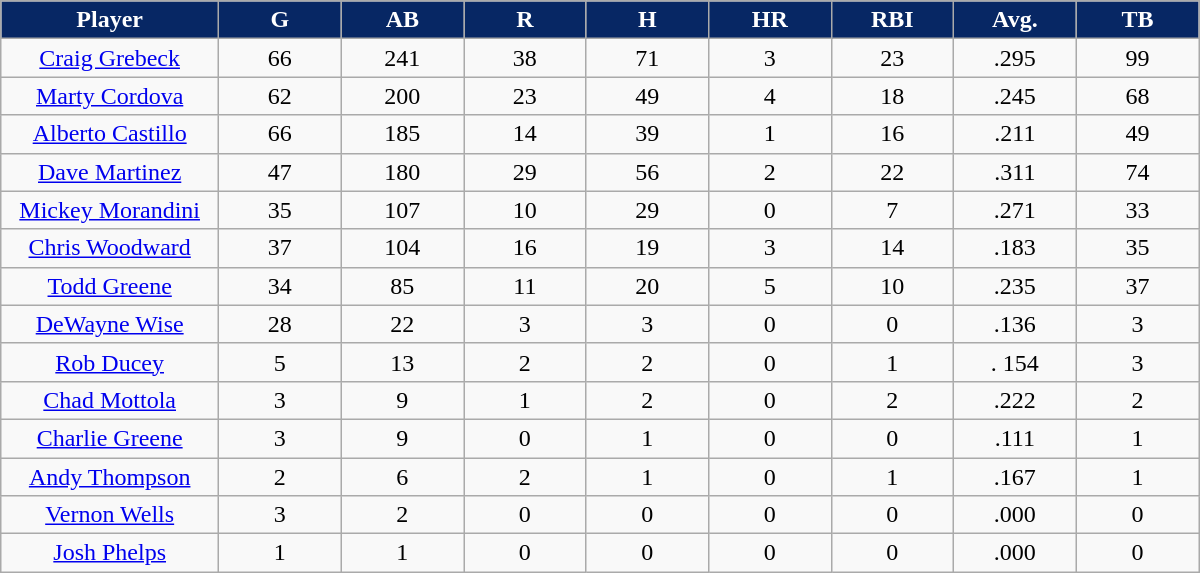<table class="wikitable sortable">
<tr>
<th style="background:#072764;color:white;" width="16%">Player</th>
<th style="background:#072764;color:white;" width="9%">G</th>
<th style="background:#072764;color:white;" width="9%">AB</th>
<th style="background:#072764;color:white;" width="9%">R</th>
<th style="background:#072764;color:white;" width="9%">H</th>
<th style="background:#072764;color:white;" width="9%">HR</th>
<th style="background:#072764;color:white;" width="9%">RBI</th>
<th style="background:#072764;color:white;" width="9%">Avg.</th>
<th style="background:#072764;color:white;" width="9%">TB</th>
</tr>
<tr align="center">
<td><a href='#'>Craig Grebeck</a></td>
<td>66</td>
<td>241</td>
<td>38</td>
<td>71</td>
<td>3</td>
<td>23</td>
<td>.295</td>
<td>99</td>
</tr>
<tr align="center">
<td><a href='#'>Marty Cordova</a></td>
<td>62</td>
<td>200</td>
<td>23</td>
<td>49</td>
<td>4</td>
<td>18</td>
<td>.245</td>
<td>68</td>
</tr>
<tr align="center">
<td><a href='#'>Alberto Castillo</a></td>
<td>66</td>
<td>185</td>
<td>14</td>
<td>39</td>
<td>1</td>
<td>16</td>
<td>.211</td>
<td>49</td>
</tr>
<tr align="center">
<td><a href='#'>Dave Martinez</a></td>
<td>47</td>
<td>180</td>
<td>29</td>
<td>56</td>
<td>2</td>
<td>22</td>
<td>.311</td>
<td>74</td>
</tr>
<tr align=center>
<td><a href='#'>Mickey Morandini</a></td>
<td>35</td>
<td>107</td>
<td>10</td>
<td>29</td>
<td>0</td>
<td>7</td>
<td>.271</td>
<td>33</td>
</tr>
<tr align=center>
<td><a href='#'>Chris Woodward</a></td>
<td>37</td>
<td>104</td>
<td>16</td>
<td>19</td>
<td>3</td>
<td>14</td>
<td>.183</td>
<td>35</td>
</tr>
<tr align=center>
<td><a href='#'>Todd Greene</a></td>
<td>34</td>
<td>85</td>
<td>11</td>
<td>20</td>
<td>5</td>
<td>10</td>
<td>.235</td>
<td>37</td>
</tr>
<tr align=center>
<td><a href='#'>DeWayne Wise</a></td>
<td>28</td>
<td>22</td>
<td>3</td>
<td>3</td>
<td>0</td>
<td>0</td>
<td>.136</td>
<td>3</td>
</tr>
<tr align=center>
<td><a href='#'>Rob Ducey</a></td>
<td>5</td>
<td>13</td>
<td>2</td>
<td>2</td>
<td>0</td>
<td>1</td>
<td>. 154</td>
<td>3</td>
</tr>
<tr align=center>
<td><a href='#'>Chad Mottola</a></td>
<td>3</td>
<td>9</td>
<td>1</td>
<td>2</td>
<td>0</td>
<td>2</td>
<td>.222</td>
<td>2</td>
</tr>
<tr align=center>
<td><a href='#'>Charlie Greene</a></td>
<td>3</td>
<td>9</td>
<td>0</td>
<td>1</td>
<td>0</td>
<td>0</td>
<td>.111</td>
<td>1</td>
</tr>
<tr align=center>
<td><a href='#'>Andy Thompson</a></td>
<td>2</td>
<td>6</td>
<td>2</td>
<td>1</td>
<td>0</td>
<td>1</td>
<td>.167</td>
<td>1</td>
</tr>
<tr align=center>
<td><a href='#'>Vernon Wells</a></td>
<td>3</td>
<td>2</td>
<td>0</td>
<td>0</td>
<td>0</td>
<td>0</td>
<td>.000</td>
<td>0</td>
</tr>
<tr align=center>
<td><a href='#'>Josh Phelps</a></td>
<td>1</td>
<td>1</td>
<td>0</td>
<td>0</td>
<td>0</td>
<td>0</td>
<td>.000</td>
<td>0</td>
</tr>
</table>
